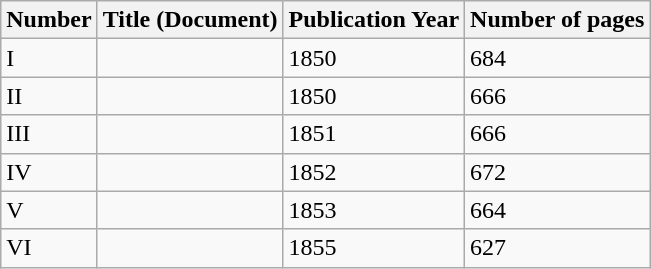<table class="wikitable sortable" style="max-width:40em;">
<tr>
<th>Number</th>
<th>Title (Document)</th>
<th>Publication Year</th>
<th>Number of pages</th>
</tr>
<tr>
<td>I</td>
<td><strong></strong></td>
<td>1850</td>
<td>684</td>
</tr>
<tr>
<td>II</td>
<td><strong></strong></td>
<td>1850</td>
<td>666</td>
</tr>
<tr>
<td>III</td>
<td><strong></strong></td>
<td>1851</td>
<td>666</td>
</tr>
<tr>
<td>IV</td>
<td><strong></strong></td>
<td>1852</td>
<td>672</td>
</tr>
<tr>
<td>V</td>
<td><strong></strong></td>
<td>1853</td>
<td>664</td>
</tr>
<tr>
<td>VI</td>
<td><strong></strong></td>
<td>1855</td>
<td>627</td>
</tr>
</table>
